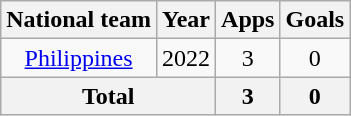<table class=wikitable style=text-align:center>
<tr>
<th>National team</th>
<th>Year</th>
<th>Apps</th>
<th>Goals</th>
</tr>
<tr>
<td><a href='#'>Philippines</a></td>
<td>2022</td>
<td>3</td>
<td>0</td>
</tr>
<tr>
<th colspan="2">Total</th>
<th>3</th>
<th>0</th>
</tr>
</table>
